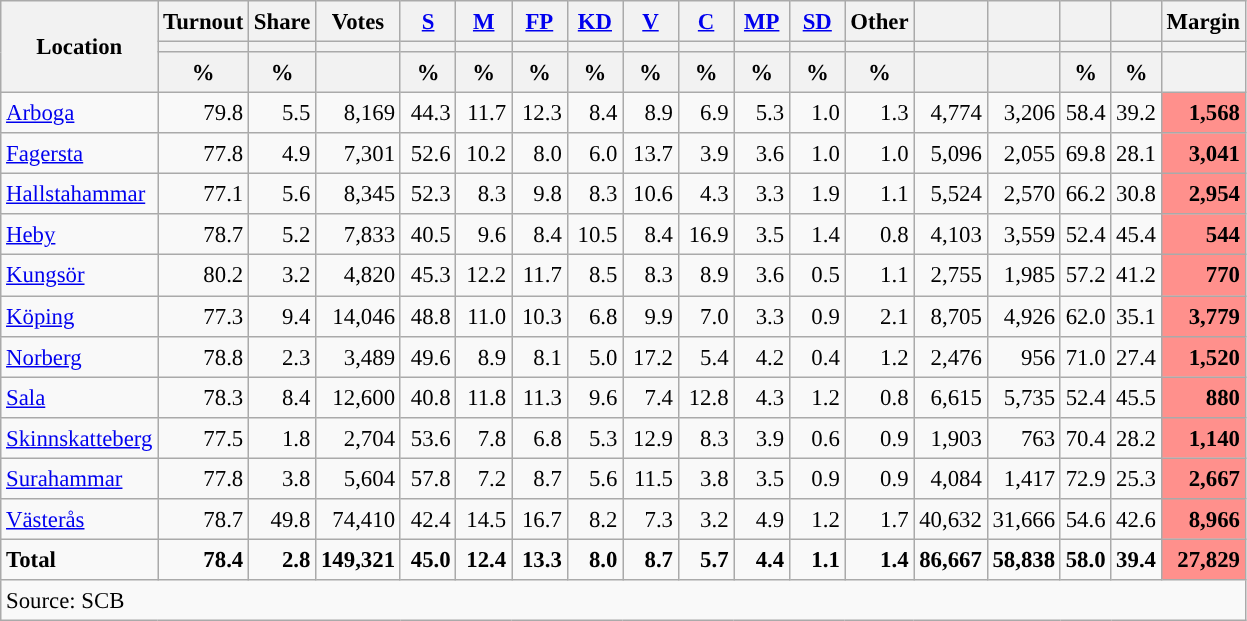<table class="wikitable sortable" style="text-align:right; font-size:95%; line-height:20px;">
<tr>
<th rowspan="3">Location</th>
<th>Turnout</th>
<th>Share</th>
<th>Votes</th>
<th width="30px" class="unsortable"><a href='#'>S</a></th>
<th width="30px" class="unsortable"><a href='#'>M</a></th>
<th width="30px" class="unsortable"><a href='#'>FP</a></th>
<th width="30px" class="unsortable"><a href='#'>KD</a></th>
<th width="30px" class="unsortable"><a href='#'>V</a></th>
<th width="30px" class="unsortable"><a href='#'>C</a></th>
<th width="30px" class="unsortable"><a href='#'>MP</a></th>
<th width="30px" class="unsortable"><a href='#'>SD</a></th>
<th width="30px" class="unsortable">Other</th>
<th></th>
<th></th>
<th></th>
<th></th>
<th>Margin</th>
</tr>
<tr>
<th></th>
<th></th>
<th></th>
<th style="background:"></th>
<th style="background:"></th>
<th style="background:"></th>
<th style="background:"></th>
<th style="background:"></th>
<th style="background:"></th>
<th style="background:"></th>
<th style="background:"></th>
<th style="background:"></th>
<th style="background:"></th>
<th style="background:"></th>
<th style="background:"></th>
<th style="background:"></th>
<th></th>
</tr>
<tr>
<th data-sort-type="number">%</th>
<th data-sort-type="number">%</th>
<th></th>
<th data-sort-type="number">%</th>
<th data-sort-type="number">%</th>
<th data-sort-type="number">%</th>
<th data-sort-type="number">%</th>
<th data-sort-type="number">%</th>
<th data-sort-type="number">%</th>
<th data-sort-type="number">%</th>
<th data-sort-type="number">%</th>
<th data-sort-type="number">%</th>
<th data-sort-type="number"></th>
<th data-sort-type="number"></th>
<th data-sort-type="number">%</th>
<th data-sort-type="number">%</th>
<th data-sort-type="number"></th>
</tr>
<tr>
<td align=left><a href='#'>Arboga</a></td>
<td>79.8</td>
<td>5.5</td>
<td>8,169</td>
<td>44.3</td>
<td>11.7</td>
<td>12.3</td>
<td>8.4</td>
<td>8.9</td>
<td>6.9</td>
<td>5.3</td>
<td>1.0</td>
<td>1.3</td>
<td>4,774</td>
<td>3,206</td>
<td>58.4</td>
<td>39.2</td>
<td bgcolor=#ff908c><strong>1,568</strong></td>
</tr>
<tr>
<td align=left><a href='#'>Fagersta</a></td>
<td>77.8</td>
<td>4.9</td>
<td>7,301</td>
<td>52.6</td>
<td>10.2</td>
<td>8.0</td>
<td>6.0</td>
<td>13.7</td>
<td>3.9</td>
<td>3.6</td>
<td>1.0</td>
<td>1.0</td>
<td>5,096</td>
<td>2,055</td>
<td>69.8</td>
<td>28.1</td>
<td bgcolor=#ff908c><strong>3,041</strong></td>
</tr>
<tr>
<td align=left><a href='#'>Hallstahammar</a></td>
<td>77.1</td>
<td>5.6</td>
<td>8,345</td>
<td>52.3</td>
<td>8.3</td>
<td>9.8</td>
<td>8.3</td>
<td>10.6</td>
<td>4.3</td>
<td>3.3</td>
<td>1.9</td>
<td>1.1</td>
<td>5,524</td>
<td>2,570</td>
<td>66.2</td>
<td>30.8</td>
<td bgcolor=#ff908c><strong>2,954</strong></td>
</tr>
<tr>
<td align=left><a href='#'>Heby</a></td>
<td>78.7</td>
<td>5.2</td>
<td>7,833</td>
<td>40.5</td>
<td>9.6</td>
<td>8.4</td>
<td>10.5</td>
<td>8.4</td>
<td>16.9</td>
<td>3.5</td>
<td>1.4</td>
<td>0.8</td>
<td>4,103</td>
<td>3,559</td>
<td>52.4</td>
<td>45.4</td>
<td bgcolor=#ff908c><strong>544</strong></td>
</tr>
<tr>
<td align=left><a href='#'>Kungsör</a></td>
<td>80.2</td>
<td>3.2</td>
<td>4,820</td>
<td>45.3</td>
<td>12.2</td>
<td>11.7</td>
<td>8.5</td>
<td>8.3</td>
<td>8.9</td>
<td>3.6</td>
<td>0.5</td>
<td>1.1</td>
<td>2,755</td>
<td>1,985</td>
<td>57.2</td>
<td>41.2</td>
<td bgcolor=#ff908c><strong>770</strong></td>
</tr>
<tr>
<td align=left><a href='#'>Köping</a></td>
<td>77.3</td>
<td>9.4</td>
<td>14,046</td>
<td>48.8</td>
<td>11.0</td>
<td>10.3</td>
<td>6.8</td>
<td>9.9</td>
<td>7.0</td>
<td>3.3</td>
<td>0.9</td>
<td>2.1</td>
<td>8,705</td>
<td>4,926</td>
<td>62.0</td>
<td>35.1</td>
<td bgcolor=#ff908c><strong>3,779</strong></td>
</tr>
<tr>
<td align=left><a href='#'>Norberg</a></td>
<td>78.8</td>
<td>2.3</td>
<td>3,489</td>
<td>49.6</td>
<td>8.9</td>
<td>8.1</td>
<td>5.0</td>
<td>17.2</td>
<td>5.4</td>
<td>4.2</td>
<td>0.4</td>
<td>1.2</td>
<td>2,476</td>
<td>956</td>
<td>71.0</td>
<td>27.4</td>
<td bgcolor=#ff908c><strong>1,520</strong></td>
</tr>
<tr>
<td align=left><a href='#'>Sala</a></td>
<td>78.3</td>
<td>8.4</td>
<td>12,600</td>
<td>40.8</td>
<td>11.8</td>
<td>11.3</td>
<td>9.6</td>
<td>7.4</td>
<td>12.8</td>
<td>4.3</td>
<td>1.2</td>
<td>0.8</td>
<td>6,615</td>
<td>5,735</td>
<td>52.4</td>
<td>45.5</td>
<td bgcolor=#ff908c><strong>880</strong></td>
</tr>
<tr>
<td align=left><a href='#'>Skinnskatteberg</a></td>
<td>77.5</td>
<td>1.8</td>
<td>2,704</td>
<td>53.6</td>
<td>7.8</td>
<td>6.8</td>
<td>5.3</td>
<td>12.9</td>
<td>8.3</td>
<td>3.9</td>
<td>0.6</td>
<td>0.9</td>
<td>1,903</td>
<td>763</td>
<td>70.4</td>
<td>28.2</td>
<td bgcolor=#ff908c><strong>1,140</strong></td>
</tr>
<tr>
<td align=left><a href='#'>Surahammar</a></td>
<td>77.8</td>
<td>3.8</td>
<td>5,604</td>
<td>57.8</td>
<td>7.2</td>
<td>8.7</td>
<td>5.6</td>
<td>11.5</td>
<td>3.8</td>
<td>3.5</td>
<td>0.9</td>
<td>0.9</td>
<td>4,084</td>
<td>1,417</td>
<td>72.9</td>
<td>25.3</td>
<td bgcolor=#ff908c><strong>2,667</strong></td>
</tr>
<tr>
<td align=left><a href='#'>Västerås</a></td>
<td>78.7</td>
<td>49.8</td>
<td>74,410</td>
<td>42.4</td>
<td>14.5</td>
<td>16.7</td>
<td>8.2</td>
<td>7.3</td>
<td>3.2</td>
<td>4.9</td>
<td>1.2</td>
<td>1.7</td>
<td>40,632</td>
<td>31,666</td>
<td>54.6</td>
<td>42.6</td>
<td bgcolor=#ff908c><strong>8,966</strong></td>
</tr>
<tr>
<td align=left><strong>Total</strong></td>
<td><strong>78.4</strong></td>
<td><strong>2.8</strong></td>
<td><strong>149,321</strong></td>
<td><strong>45.0</strong></td>
<td><strong>12.4</strong></td>
<td><strong>13.3</strong></td>
<td><strong>8.0</strong></td>
<td><strong>8.7</strong></td>
<td><strong>5.7</strong></td>
<td><strong>4.4</strong></td>
<td><strong>1.1</strong></td>
<td><strong>1.4</strong></td>
<td><strong>86,667</strong></td>
<td><strong>58,838</strong></td>
<td><strong>58.0</strong></td>
<td><strong>39.4</strong></td>
<td bgcolor=#ff908c><strong>27,829</strong></td>
</tr>
<tr>
<td align=left colspan=18>Source: SCB </td>
</tr>
</table>
